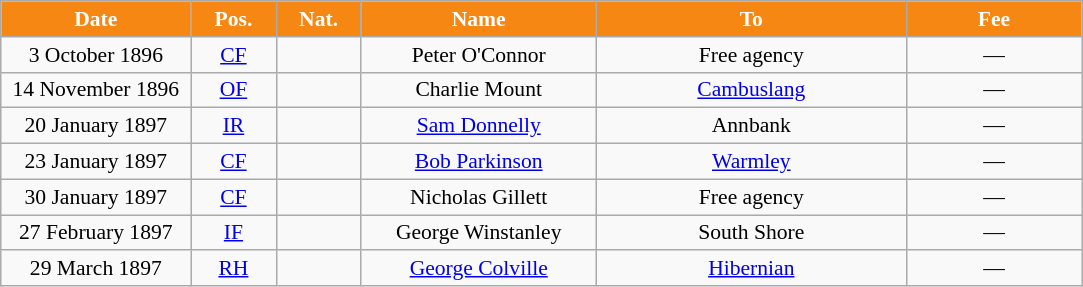<table class="wikitable"  style="text-align:center; font-size:90%; ">
<tr>
<th style="background-color:#F68712; color:#FFFFFF; width:120px;">Date</th>
<th style="background-color:#F68712; color:#FFFFFF; width:50px;">Pos.</th>
<th style="background-color:#F68712; color:#FFFFFF; width:50px;">Nat.</th>
<th style="background-color:#F68712; color:#FFFFFF; width:150px;">Name</th>
<th style="background-color:#F68712; color:#FFFFFF; width:200px;">To</th>
<th style="background-color:#F68712; color:#FFFFFF; width:110px;">Fee</th>
</tr>
<tr>
<td>3 October 1896</td>
<td><a href='#'>CF</a></td>
<td></td>
<td>Peter O'Connor</td>
<td>Free agency</td>
<td>—</td>
</tr>
<tr>
<td>14 November 1896</td>
<td><a href='#'>OF</a></td>
<td></td>
<td>Charlie Mount</td>
<td><a href='#'>Cambuslang</a></td>
<td>—</td>
</tr>
<tr>
<td>20 January 1897</td>
<td><a href='#'>IR</a></td>
<td></td>
<td><a href='#'>Sam Donnelly</a></td>
<td>Annbank</td>
<td>—</td>
</tr>
<tr>
<td>23 January 1897</td>
<td><a href='#'>CF</a></td>
<td></td>
<td><a href='#'>Bob Parkinson</a></td>
<td><a href='#'>Warmley</a></td>
<td>—</td>
</tr>
<tr>
<td>30 January 1897</td>
<td><a href='#'>CF</a></td>
<td></td>
<td>Nicholas Gillett</td>
<td>Free agency</td>
<td>—</td>
</tr>
<tr>
<td>27 February 1897</td>
<td><a href='#'>IF</a></td>
<td></td>
<td>George Winstanley</td>
<td>South Shore</td>
<td>—</td>
</tr>
<tr>
<td>29 March 1897</td>
<td><a href='#'>RH</a></td>
<td></td>
<td><a href='#'>George Colville</a></td>
<td><a href='#'>Hibernian</a></td>
<td>—</td>
</tr>
</table>
